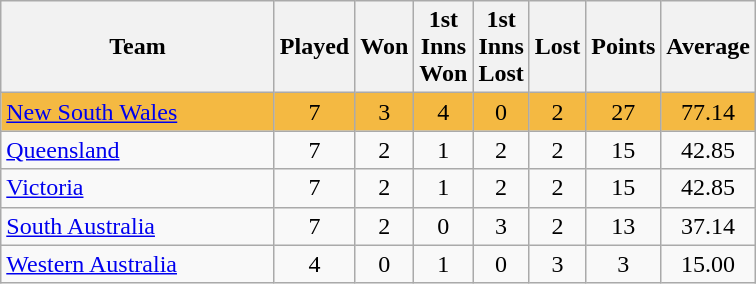<table class="wikitable" style="text-align:center;">
<tr>
<th width=175>Team</th>
<th style="width:30px;" abbr="Played">Played</th>
<th style="width:30px;" abbr="Won">Won</th>
<th style="width:30px;" abbr="1stWon">1st Inns Won</th>
<th style="width:30px;" abbr="1stLost">1st Inns Lost</th>
<th style="width:30px;" abbr="Lost">Lost</th>
<th style="width:30px;" abbr="Points">Points</th>
<th style="width:50px;" abbr="Average">Average</th>
</tr>
<tr style="background:#f4b942;">
<td style="text-align:left;"><a href='#'>New South Wales</a></td>
<td>7</td>
<td>3</td>
<td>4</td>
<td>0</td>
<td>2</td>
<td>27</td>
<td>77.14</td>
</tr>
<tr>
<td style="text-align:left;"><a href='#'>Queensland</a></td>
<td>7</td>
<td>2</td>
<td>1</td>
<td>2</td>
<td>2</td>
<td>15</td>
<td>42.85</td>
</tr>
<tr>
<td style="text-align:left;"><a href='#'>Victoria</a></td>
<td>7</td>
<td>2</td>
<td>1</td>
<td>2</td>
<td>2</td>
<td>15</td>
<td>42.85</td>
</tr>
<tr>
<td style="text-align:left;"><a href='#'>South Australia</a></td>
<td>7</td>
<td>2</td>
<td>0</td>
<td>3</td>
<td>2</td>
<td>13</td>
<td>37.14</td>
</tr>
<tr>
<td style="text-align:left;"><a href='#'>Western Australia</a></td>
<td>4</td>
<td>0</td>
<td>1</td>
<td>0</td>
<td>3</td>
<td>3</td>
<td>15.00</td>
</tr>
</table>
